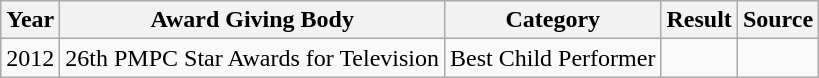<table class="wikitable sortable">
<tr>
<th>Year</th>
<th>Award Giving Body</th>
<th>Category</th>
<th>Result</th>
<th>Source</th>
</tr>
<tr 2013||2013 omg yahoo awards||CHILD OF THE YEAR>
<td>2012</td>
<td>26th PMPC Star Awards for Television</td>
<td>Best Child Performer</td>
<td></td>
<td></td>
</tr>
</table>
